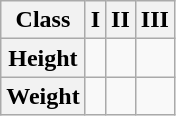<table class="wikitable">
<tr>
<th>Class</th>
<th>I</th>
<th>II</th>
<th>III</th>
</tr>
<tr>
<th>Height</th>
<td></td>
<td></td>
<td></td>
</tr>
<tr>
<th>Weight</th>
<td></td>
<td></td>
<td></td>
</tr>
</table>
